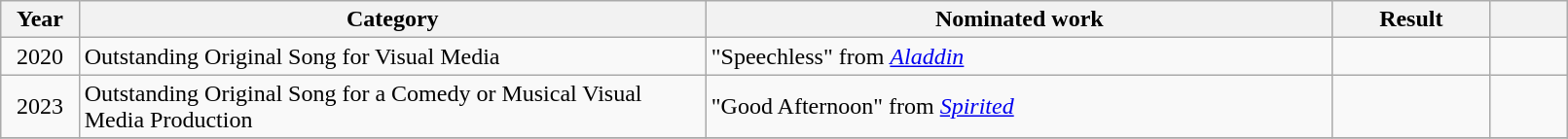<table class="wikitable" style="width:85%;">
<tr>
<th width=5%>Year</th>
<th style="width:40%;">Category</th>
<th style="width:40%;">Nominated work</th>
<th style="width:10%;">Result</th>
<th width=5%></th>
</tr>
<tr>
<td style="text-align:center;">2020</td>
<td>Outstanding Original Song for Visual Media</td>
<td>"Speechless" from <em><a href='#'>Aladdin</a></em></td>
<td></td>
<td align="center"></td>
</tr>
<tr>
<td style="text-align:center;">2023</td>
<td>Outstanding Original Song for a Comedy or Musical Visual Media Production</td>
<td>"Good Afternoon" from <em><a href='#'>Spirited</a></em></td>
<td></td>
<td align="center"></td>
</tr>
<tr>
</tr>
</table>
